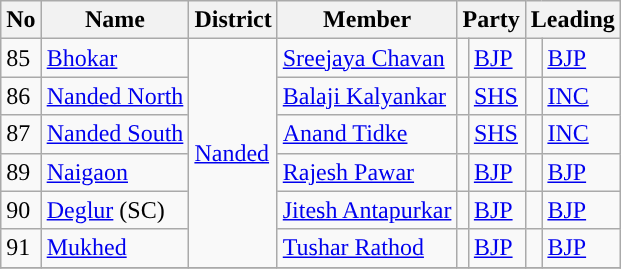<table class ="wikitable">
<tr>
<th>No</th>
<th>Name</th>
<th>District</th>
<th>Member</th>
<th colspan="2">Party</th>
<th colspan="2">Leading<br></th>
</tr>
<tr>
<td>85</td>
<td><a href='#'>Bhokar</a></td>
<td rowspan="6"><a href='#'>Nanded</a></td>
<td><a href='#'>Sreejaya Chavan</a></td>
<td style="background-color: "></td>
<td><a href='#'>BJP</a></td>
<td style="background-color: "></td>
<td><a href='#'>BJP</a></td>
</tr>
<tr>
<td>86</td>
<td><a href='#'>Nanded North</a></td>
<td><a href='#'>Balaji Kalyankar</a></td>
<td style="background-color: "></td>
<td><a href='#'>SHS</a></td>
<td style="background-color: "></td>
<td><a href='#'>INC</a></td>
</tr>
<tr>
<td>87</td>
<td><a href='#'>Nanded South</a></td>
<td><a href='#'>Anand Tidke</a></td>
<td style="background-color: "></td>
<td><a href='#'>SHS</a></td>
<td style="background-color: "></td>
<td><a href='#'>INC</a></td>
</tr>
<tr>
<td>89</td>
<td><a href='#'>Naigaon</a></td>
<td><a href='#'>Rajesh Pawar</a></td>
<td style="background-color: "></td>
<td><a href='#'>BJP</a></td>
<td style="background-color: "></td>
<td><a href='#'>BJP</a></td>
</tr>
<tr>
<td>90</td>
<td><a href='#'>Deglur</a> (SC)</td>
<td><a href='#'>Jitesh Antapurkar</a></td>
<td style="background-color: "></td>
<td><a href='#'>BJP</a></td>
<td style="background-color: "></td>
<td><a href='#'>BJP</a></td>
</tr>
<tr>
<td>91</td>
<td><a href='#'>Mukhed</a></td>
<td><a href='#'>Tushar Rathod</a></td>
<td style="background-color: "></td>
<td><a href='#'>BJP</a></td>
<td style="background-color: "></td>
<td><a href='#'>BJP</a></td>
</tr>
<tr>
</tr>
</table>
